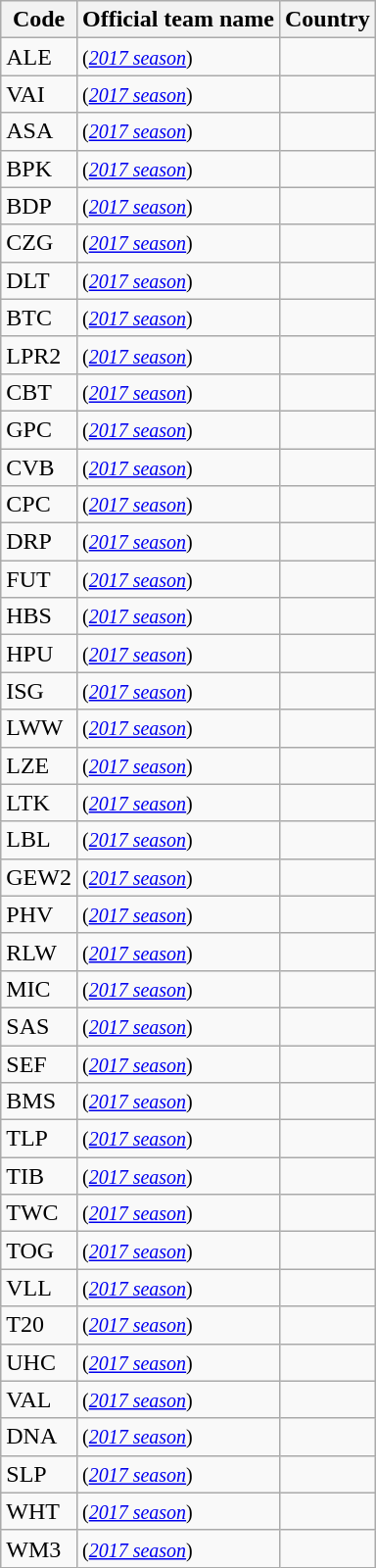<table class="wikitable sortable">
<tr>
<th>Code</th>
<th>Official team name</th>
<th>Country</th>
</tr>
<tr>
<td>ALE</td>
<td> <small>(<em><a href='#'>2017 season</a></em>)</small></td>
<td></td>
</tr>
<tr>
<td>VAI</td>
<td> <small>(<em><a href='#'>2017 season</a></em>)</small></td>
<td></td>
</tr>
<tr>
<td>ASA</td>
<td> <small>(<em><a href='#'>2017 season</a></em>)</small></td>
<td></td>
</tr>
<tr>
<td>BPK</td>
<td> <small>(<em><a href='#'>2017 season</a></em>)</small></td>
<td></td>
</tr>
<tr>
<td>BDP</td>
<td> <small>(<em><a href='#'>2017 season</a></em>)</small></td>
<td></td>
</tr>
<tr>
<td>CZG</td>
<td> <small>(<em><a href='#'>2017 season</a></em>)</small></td>
<td></td>
</tr>
<tr>
<td>DLT</td>
<td> <small>(<em><a href='#'>2017 season</a></em>)</small></td>
<td></td>
</tr>
<tr>
<td>BTC</td>
<td> <small>(<em><a href='#'>2017 season</a></em>)</small></td>
<td></td>
</tr>
<tr>
<td>LPR2</td>
<td> <small>(<em><a href='#'>2017 season</a></em>)</small></td>
<td></td>
</tr>
<tr>
<td>CBT</td>
<td> <small>(<em><a href='#'>2017 season</a></em>)</small></td>
<td></td>
</tr>
<tr>
<td>GPC</td>
<td> <small>(<em><a href='#'>2017 season</a></em>)</small></td>
<td></td>
</tr>
<tr>
<td>CVB</td>
<td> <small>(<em><a href='#'>2017 season</a></em>)</small></td>
<td></td>
</tr>
<tr>
<td>CPC</td>
<td> <small>(<em><a href='#'>2017 season</a></em>)</small></td>
<td></td>
</tr>
<tr>
<td>DRP</td>
<td> <small>(<em><a href='#'>2017 season</a></em>)</small></td>
<td></td>
</tr>
<tr>
<td>FUT</td>
<td> <small>(<em><a href='#'>2017 season</a></em>)</small></td>
<td></td>
</tr>
<tr>
<td>HBS</td>
<td> <small>(<em><a href='#'>2017 season</a></em>)</small></td>
<td></td>
</tr>
<tr>
<td>HPU</td>
<td> <small>(<em><a href='#'>2017 season</a></em>)</small></td>
<td></td>
</tr>
<tr>
<td>ISG</td>
<td> <small>(<em><a href='#'>2017 season</a></em>)</small></td>
<td></td>
</tr>
<tr>
<td>LWW</td>
<td> <small>(<em><a href='#'>2017 season</a></em>)</small></td>
<td></td>
</tr>
<tr>
<td>LZE</td>
<td> <small>(<em><a href='#'>2017 season</a></em>)</small></td>
<td></td>
</tr>
<tr>
<td>LTK</td>
<td> <small>(<em><a href='#'>2017 season</a></em>)</small></td>
<td></td>
</tr>
<tr>
<td>LBL</td>
<td> <small>(<em><a href='#'>2017 season</a></em>)</small></td>
<td></td>
</tr>
<tr>
<td>GEW2</td>
<td> <small>(<em><a href='#'>2017 season</a></em>)</small></td>
<td></td>
</tr>
<tr>
<td>PHV</td>
<td> <small>(<em><a href='#'>2017 season</a></em>)</small></td>
<td></td>
</tr>
<tr>
<td>RLW</td>
<td> <small>(<em><a href='#'>2017 season</a></em>)</small></td>
<td></td>
</tr>
<tr>
<td>MIC</td>
<td> <small>(<em><a href='#'>2017 season</a></em>)</small></td>
<td></td>
</tr>
<tr>
<td>SAS</td>
<td> <small>(<em><a href='#'>2017 season</a></em>)</small></td>
<td></td>
</tr>
<tr>
<td>SEF</td>
<td> <small>(<em><a href='#'>2017 season</a></em>)</small></td>
<td></td>
</tr>
<tr>
<td>BMS</td>
<td> <small>(<em><a href='#'>2017 season</a></em>)</small></td>
<td></td>
</tr>
<tr>
<td>TLP</td>
<td> <small>(<em><a href='#'>2017 season</a></em>)</small></td>
<td></td>
</tr>
<tr>
<td>TIB</td>
<td> <small>(<em><a href='#'>2017 season</a></em>)</small></td>
<td></td>
</tr>
<tr>
<td>TWC</td>
<td> <small>(<em><a href='#'>2017 season</a></em>)</small></td>
<td></td>
</tr>
<tr>
<td>TOG</td>
<td> <small>(<em><a href='#'>2017 season</a></em>)</small></td>
<td></td>
</tr>
<tr>
<td>VLL</td>
<td> <small>(<em><a href='#'>2017 season</a></em>)</small></td>
<td></td>
</tr>
<tr>
<td>T20</td>
<td> <small>(<em><a href='#'>2017 season</a></em>)</small></td>
<td></td>
</tr>
<tr>
<td>UHC</td>
<td> <small>(<em><a href='#'>2017 season</a></em>)</small></td>
<td></td>
</tr>
<tr>
<td>VAL</td>
<td> <small>(<em><a href='#'>2017 season</a></em>)</small></td>
<td></td>
</tr>
<tr>
<td>DNA</td>
<td> <small>(<em><a href='#'>2017 season</a></em>)</small></td>
<td></td>
</tr>
<tr>
<td>SLP</td>
<td> <small>(<em><a href='#'>2017 season</a></em>)</small></td>
<td></td>
</tr>
<tr>
<td>WHT</td>
<td> <small>(<em><a href='#'>2017 season</a></em>)</small></td>
<td></td>
</tr>
<tr>
<td>WM3</td>
<td> <small>(<em><a href='#'>2017 season</a></em>)</small></td>
<td></td>
</tr>
</table>
